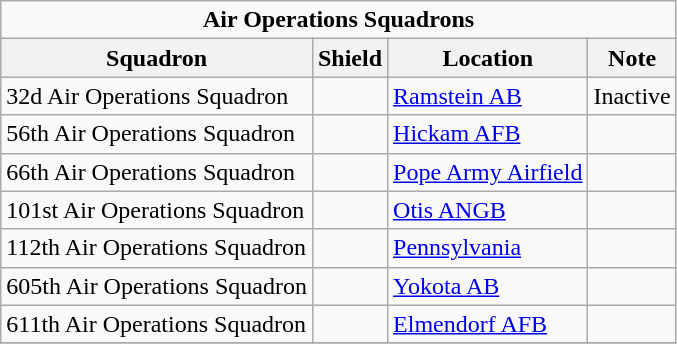<table class="wikitable">
<tr>
<td colspan="6" align="center"><strong>Air Operations Squadrons</strong></td>
</tr>
<tr>
<th>Squadron</th>
<th>Shield</th>
<th>Location</th>
<th>Note</th>
</tr>
<tr>
<td>32d Air Operations Squadron</td>
<td></td>
<td><a href='#'>Ramstein AB</a></td>
<td>Inactive</td>
</tr>
<tr>
<td>56th Air Operations Squadron</td>
<td></td>
<td><a href='#'>Hickam AFB</a></td>
<td></td>
</tr>
<tr>
<td>66th Air Operations Squadron</td>
<td></td>
<td><a href='#'>Pope Army Airfield</a></td>
<td></td>
</tr>
<tr>
<td>101st Air Operations Squadron</td>
<td></td>
<td><a href='#'>Otis ANGB</a></td>
<td></td>
</tr>
<tr>
<td>112th Air Operations Squadron</td>
<td></td>
<td><a href='#'>Pennsylvania</a></td>
<td></td>
</tr>
<tr>
<td>605th Air Operations Squadron</td>
<td></td>
<td><a href='#'>Yokota AB</a></td>
<td></td>
</tr>
<tr>
<td>611th Air Operations Squadron</td>
<td></td>
<td><a href='#'>Elmendorf AFB</a></td>
<td></td>
</tr>
<tr>
</tr>
</table>
